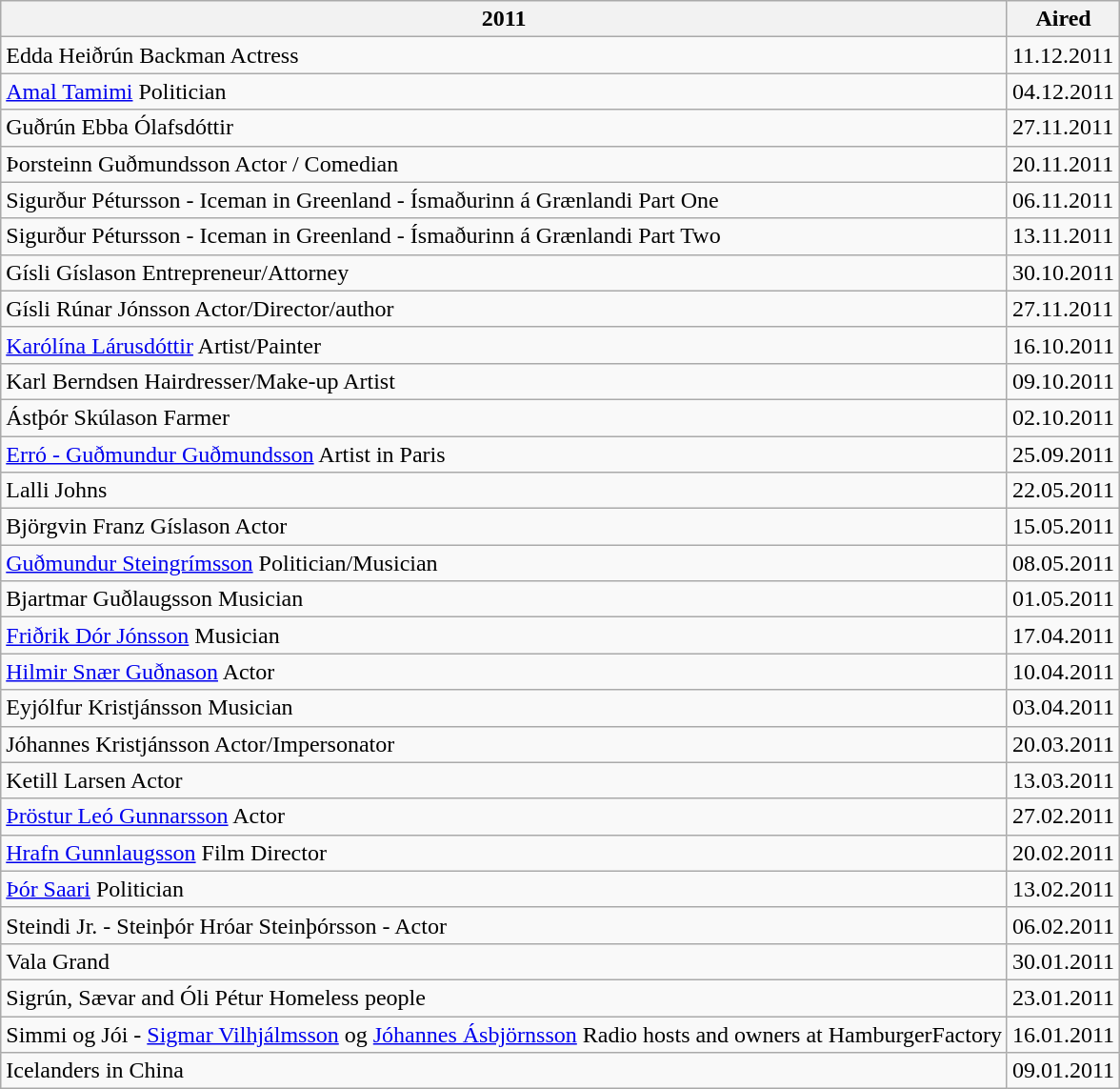<table class="wikitable">
<tr>
<th>2011</th>
<th>Aired</th>
</tr>
<tr>
<td>Edda Heiðrún Backman Actress</td>
<td>11.12.2011</td>
</tr>
<tr>
<td><a href='#'>Amal Tamimi</a> Politician</td>
<td>04.12.2011</td>
</tr>
<tr>
<td>Guðrún Ebba Ólafsdóttir</td>
<td>27.11.2011</td>
</tr>
<tr>
<td>Þorsteinn Guðmundsson Actor / Comedian</td>
<td>20.11.2011</td>
</tr>
<tr>
<td>Sigurður Pétursson - Iceman in Greenland - Ísmaðurinn á Grænlandi Part One</td>
<td>06.11.2011</td>
</tr>
<tr>
<td>Sigurður Pétursson - Iceman in Greenland - Ísmaðurinn á Grænlandi Part Two</td>
<td>13.11.2011</td>
</tr>
<tr>
<td>Gísli Gíslason Entrepreneur/Attorney</td>
<td>30.10.2011</td>
</tr>
<tr>
<td>Gísli Rúnar Jónsson Actor/Director/author</td>
<td>27.11.2011</td>
</tr>
<tr>
<td><a href='#'>Karólína Lárusdóttir</a> Artist/Painter</td>
<td>16.10.2011</td>
</tr>
<tr>
<td>Karl Berndsen Hairdresser/Make-up Artist</td>
<td>09.10.2011</td>
</tr>
<tr>
<td>Ástþór Skúlason Farmer</td>
<td>02.10.2011</td>
</tr>
<tr>
<td><a href='#'>Erró - Guðmundur Guðmundsson</a>  Artist in Paris</td>
<td>25.09.2011</td>
</tr>
<tr>
<td>Lalli Johns</td>
<td>22.05.2011</td>
</tr>
<tr>
<td>Björgvin Franz Gíslason Actor</td>
<td>15.05.2011</td>
</tr>
<tr>
<td><a href='#'>Guðmundur Steingrímsson</a> Politician/Musician</td>
<td>08.05.2011</td>
</tr>
<tr>
<td>Bjartmar Guðlaugsson Musician</td>
<td>01.05.2011</td>
</tr>
<tr>
<td><a href='#'>Friðrik Dór Jónsson</a> Musician</td>
<td>17.04.2011</td>
</tr>
<tr>
<td><a href='#'>Hilmir Snær Guðnason</a> Actor</td>
<td>10.04.2011</td>
</tr>
<tr>
<td>Eyjólfur Kristjánsson Musician</td>
<td>03.04.2011</td>
</tr>
<tr>
<td>Jóhannes Kristjánsson Actor/Impersonator</td>
<td>20.03.2011</td>
</tr>
<tr>
<td>Ketill Larsen Actor</td>
<td>13.03.2011</td>
</tr>
<tr>
<td><a href='#'>Þröstur Leó Gunnarsson</a> Actor</td>
<td>27.02.2011</td>
</tr>
<tr>
<td><a href='#'>Hrafn Gunnlaugsson</a> Film Director</td>
<td>20.02.2011</td>
</tr>
<tr>
<td><a href='#'>Þór Saari</a> Politician</td>
<td>13.02.2011</td>
</tr>
<tr>
<td>Steindi Jr. - Steinþór Hróar Steinþórsson - Actor</td>
<td>06.02.2011</td>
</tr>
<tr>
<td>Vala Grand</td>
<td>30.01.2011</td>
</tr>
<tr>
<td>Sigrún, Sævar and Óli Pétur Homeless people</td>
<td>23.01.2011</td>
</tr>
<tr>
<td>Simmi og Jói - <a href='#'>Sigmar Vilhjálmsson</a> og <a href='#'>Jóhannes Ásbjörnsson</a> Radio hosts and owners at HamburgerFactory</td>
<td>16.01.2011</td>
</tr>
<tr>
<td>Icelanders in China</td>
<td>09.01.2011</td>
</tr>
</table>
